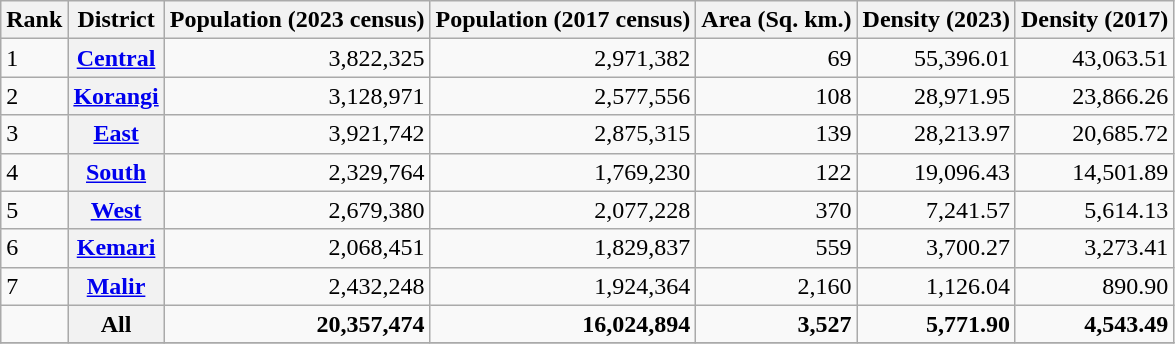<table class="wikitable" style="text-align: right;">
<tr>
<th>Rank</th>
<th>District</th>
<th>Population (2023 census)</th>
<th>Population (2017 census)</th>
<th>Area (Sq. km.)</th>
<th>Density (2023)</th>
<th>Density (2017)</th>
</tr>
<tr>
<td style="text-align: left;">1</td>
<th><a href='#'>Central</a></th>
<td>3,822,325</td>
<td>2,971,382</td>
<td>69</td>
<td>55,396.01</td>
<td>43,063.51</td>
</tr>
<tr>
<td style="text-align: left;">2</td>
<th><a href='#'>Korangi</a></th>
<td>3,128,971</td>
<td>2,577,556</td>
<td>108</td>
<td>28,971.95</td>
<td>23,866.26</td>
</tr>
<tr>
<td style="text-align: left;">3</td>
<th><a href='#'>East</a></th>
<td>3,921,742</td>
<td>2,875,315</td>
<td>139</td>
<td>28,213.97</td>
<td>20,685.72</td>
</tr>
<tr>
<td style="text-align: left;">4</td>
<th><a href='#'>South</a></th>
<td>2,329,764</td>
<td>1,769,230</td>
<td>122</td>
<td>19,096.43</td>
<td>14,501.89</td>
</tr>
<tr>
<td style="text-align: left;">5</td>
<th><a href='#'>West</a></th>
<td>2,679,380</td>
<td>2,077,228</td>
<td>370</td>
<td>7,241.57</td>
<td>5,614.13</td>
</tr>
<tr>
<td style="text-align: left;">6</td>
<th><a href='#'>Kemari</a></th>
<td>2,068,451</td>
<td>1,829,837</td>
<td>559</td>
<td>3,700.27</td>
<td>3,273.41</td>
</tr>
<tr>
<td style="text-align: left;">7</td>
<th><a href='#'>Malir</a></th>
<td>2,432,248</td>
<td>1,924,364</td>
<td>2,160</td>
<td>1,126.04</td>
<td>890.90</td>
</tr>
<tr>
<td style="text-align: left;"></td>
<th>All</th>
<td><strong>20,357,474</strong></td>
<td><strong>16,024,894</strong></td>
<td><strong>3,527</strong></td>
<td><strong>5,771.90</strong></td>
<td><strong>4,543.49</strong></td>
</tr>
<tr>
</tr>
</table>
